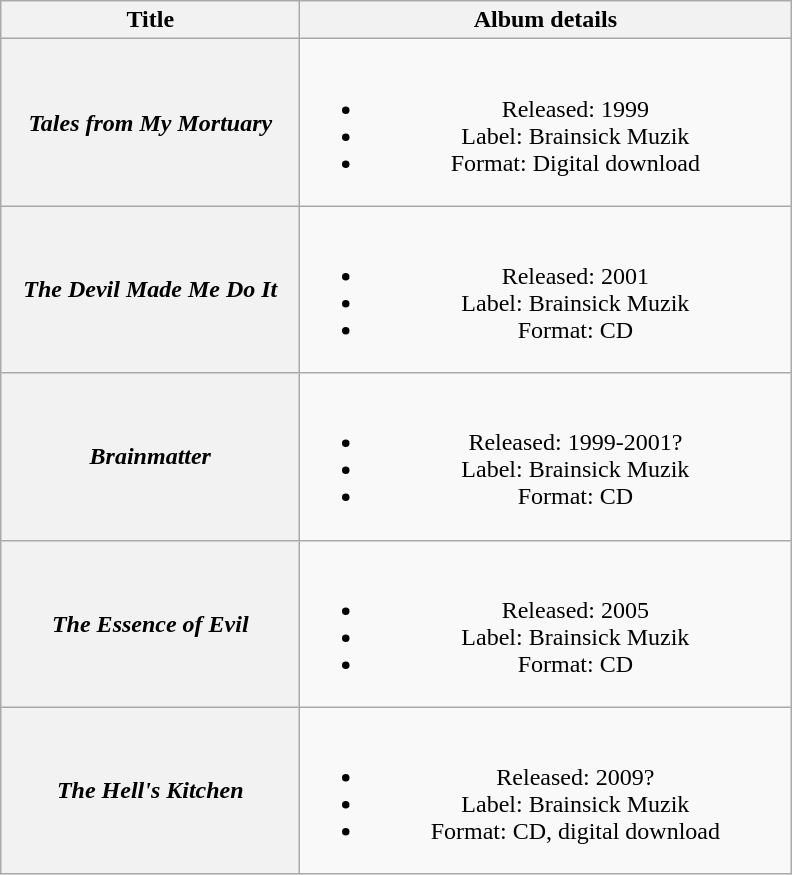<table India class="wikitable plainrowheaders" style="text-align:center;">
<tr>
<th scope="col" style="width:12em;">Title</th>
<th scope="col" style="width:20em;">Album details</th>
</tr>
<tr>
<th scope="row"><em>Tales from My Mortuary</em></th>
<td><br><ul><li>Released: 1999</li><li>Label: Brainsick Muzik</li><li>Format: Digital download</li></ul></td>
</tr>
<tr>
<th scope="row"><em>The Devil Made Me Do It</em></th>
<td><br><ul><li>Released: 2001</li><li>Label: Brainsick Muzik</li><li>Format: CD</li></ul></td>
</tr>
<tr>
<th scope="row"><em>Brainmatter</em></th>
<td><br><ul><li>Released: 1999-2001?</li><li>Label: Brainsick Muzik</li><li>Format: CD</li></ul></td>
</tr>
<tr>
<th scope="row"><em>The Essence of Evil</em></th>
<td><br><ul><li>Released: 2005</li><li>Label: Brainsick Muzik</li><li>Format: CD</li></ul></td>
</tr>
<tr>
<th scope="row"><em>The Hell's Kitchen</em></th>
<td><br><ul><li>Released: 2009?</li><li>Label: Brainsick Muzik</li><li>Format: CD, digital download</li></ul></td>
</tr>
</table>
